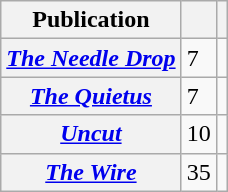<table class="wikitable sortable plainrowheaders">
<tr>
<th scope="col">Publication</th>
<th scope="col"></th>
<th scope="col"></th>
</tr>
<tr>
<th scope="row"><em><a href='#'>The Needle Drop</a></em></th>
<td>7</td>
<td></td>
</tr>
<tr>
<th scope="row"><em><a href='#'>The Quietus</a></em></th>
<td>7</td>
<td></td>
</tr>
<tr>
<th scope="row"><em><a href='#'>Uncut</a></em></th>
<td>10</td>
<td></td>
</tr>
<tr>
<th scope="row"><em><a href='#'>The Wire</a></em></th>
<td>35</td>
<td></td>
</tr>
</table>
